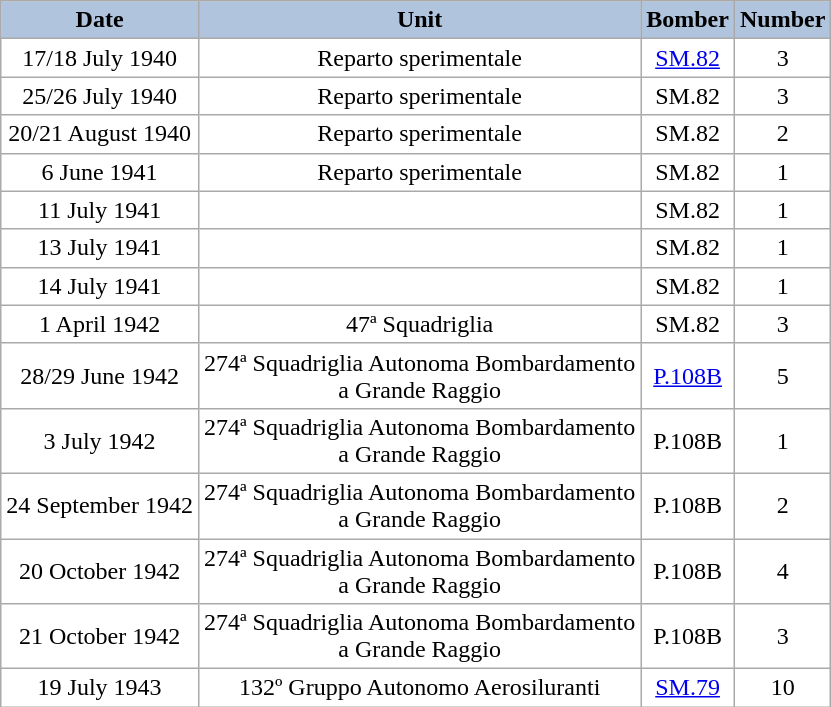<table class="wikitable" style="margin: 1em 0em 0em 0em; text-align: center; background: #FFFFFF;">
<tr style="background:#b0c4de; font-weight: bold;">
<td>Date</td>
<td>Unit</td>
<td>Bomber</td>
<td>Number</td>
</tr>
<tr>
<td>17/18 July 1940</td>
<td>Reparto sperimentale</td>
<td><a href='#'>SM.82</a></td>
<td>3</td>
</tr>
<tr>
<td>25/26 July 1940</td>
<td>Reparto sperimentale</td>
<td>SM.82</td>
<td>3</td>
</tr>
<tr>
<td>20/21 August 1940</td>
<td>Reparto sperimentale</td>
<td>SM.82</td>
<td>2</td>
</tr>
<tr>
<td>6 June 1941</td>
<td>Reparto sperimentale</td>
<td>SM.82</td>
<td>1</td>
</tr>
<tr>
<td>11 July 1941</td>
<td></td>
<td>SM.82</td>
<td>1</td>
</tr>
<tr>
<td>13 July 1941</td>
<td></td>
<td>SM.82</td>
<td>1</td>
</tr>
<tr>
<td>14 July 1941</td>
<td></td>
<td>SM.82</td>
<td>1</td>
</tr>
<tr>
<td>1 April 1942</td>
<td>47ª Squadriglia</td>
<td>SM.82</td>
<td>3</td>
</tr>
<tr>
<td>28/29 June 1942</td>
<td>274ª Squadriglia Autonoma Bombardamento<br>a Grande Raggio</td>
<td><a href='#'>P.108B</a></td>
<td>5</td>
</tr>
<tr>
<td>3 July 1942</td>
<td>274ª Squadriglia Autonoma Bombardamento<br>a Grande Raggio</td>
<td>P.108B</td>
<td>1</td>
</tr>
<tr>
<td>24 September 1942</td>
<td>274ª Squadriglia Autonoma Bombardamento<br>a Grande Raggio</td>
<td>P.108B</td>
<td>2</td>
</tr>
<tr>
<td>20 October 1942</td>
<td>274ª Squadriglia Autonoma Bombardamento<br>a Grande Raggio</td>
<td>P.108B</td>
<td>4</td>
</tr>
<tr>
<td>21 October 1942</td>
<td>274ª Squadriglia Autonoma Bombardamento<br>a Grande Raggio</td>
<td>P.108B</td>
<td>3</td>
</tr>
<tr>
<td>19 July 1943</td>
<td>132º Gruppo Autonomo Aerosiluranti</td>
<td><a href='#'>SM.79</a></td>
<td>10</td>
</tr>
</table>
